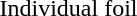<table>
<tr>
<td>Individual foil<br></td>
<td></td>
<td></td>
<td></td>
</tr>
</table>
